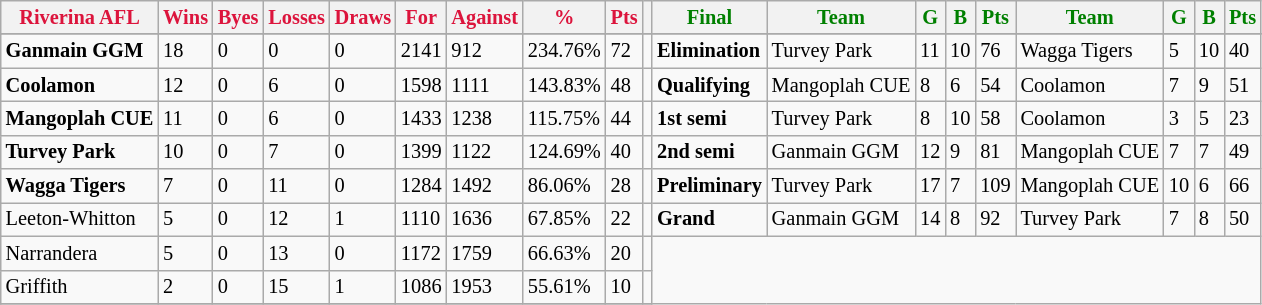<table class="wikitable" style="font-size: 85%; text-align: left">
<tr>
<th style="color:crimson">Riverina AFL</th>
<th style="color:crimson">Wins</th>
<th style="color:crimson">Byes</th>
<th style="color:crimson">Losses</th>
<th style="color:crimson">Draws</th>
<th style="color:crimson">For</th>
<th style="color:crimson">Against</th>
<th style="color:crimson">%</th>
<th style="color:crimson">Pts</th>
<th></th>
<th style="color:green">Final</th>
<th style="color:green">Team</th>
<th style="color:green">G</th>
<th style="color:green">B</th>
<th style="color:green">Pts</th>
<th style="color:green">Team</th>
<th style="color:green">G</th>
<th style="color:green">B</th>
<th style="color:green">Pts</th>
</tr>
<tr>
</tr>
<tr>
</tr>
<tr>
<td><strong>	Ganmain GGM	</strong></td>
<td>18</td>
<td>0</td>
<td>0</td>
<td>0</td>
<td>2141</td>
<td>912</td>
<td>234.76%</td>
<td>72</td>
<td></td>
<td><strong>Elimination</strong></td>
<td>Turvey Park</td>
<td>11</td>
<td>10</td>
<td>76</td>
<td>Wagga Tigers</td>
<td>5</td>
<td>10</td>
<td>40</td>
</tr>
<tr>
<td><strong>	Coolamon	</strong></td>
<td>12</td>
<td>0</td>
<td>6</td>
<td>0</td>
<td>1598</td>
<td>1111</td>
<td>143.83%</td>
<td>48</td>
<td></td>
<td><strong>Qualifying</strong></td>
<td>Mangoplah CUE</td>
<td>8</td>
<td>6</td>
<td>54</td>
<td>Coolamon</td>
<td>7</td>
<td>9</td>
<td>51</td>
</tr>
<tr>
<td><strong>	Mangoplah CUE	</strong></td>
<td>11</td>
<td>0</td>
<td>6</td>
<td>0</td>
<td>1433</td>
<td>1238</td>
<td>115.75%</td>
<td>44</td>
<td></td>
<td><strong>1st semi</strong></td>
<td>Turvey Park</td>
<td>8</td>
<td>10</td>
<td>58</td>
<td>Coolamon</td>
<td>3</td>
<td>5</td>
<td>23</td>
</tr>
<tr>
<td><strong>	Turvey Park	</strong></td>
<td>10</td>
<td>0</td>
<td>7</td>
<td>0</td>
<td>1399</td>
<td>1122</td>
<td>124.69%</td>
<td>40</td>
<td></td>
<td><strong>2nd semi</strong></td>
<td>Ganmain GGM</td>
<td>12</td>
<td>9</td>
<td>81</td>
<td>Mangoplah CUE</td>
<td>7</td>
<td>7</td>
<td>49</td>
</tr>
<tr>
<td><strong>	Wagga Tigers	</strong></td>
<td>7</td>
<td>0</td>
<td>11</td>
<td>0</td>
<td>1284</td>
<td>1492</td>
<td>86.06%</td>
<td>28</td>
<td></td>
<td><strong>Preliminary</strong></td>
<td>Turvey Park</td>
<td>17</td>
<td>7</td>
<td>109</td>
<td>Mangoplah CUE</td>
<td>10</td>
<td>6</td>
<td>66</td>
</tr>
<tr>
<td>Leeton-Whitton</td>
<td>5</td>
<td>0</td>
<td>12</td>
<td>1</td>
<td>1110</td>
<td>1636</td>
<td>67.85%</td>
<td>22</td>
<td></td>
<td><strong>Grand</strong></td>
<td>Ganmain GGM</td>
<td>14</td>
<td>8</td>
<td>92</td>
<td>Turvey Park</td>
<td>7</td>
<td>8</td>
<td>50</td>
</tr>
<tr>
<td>Narrandera</td>
<td>5</td>
<td>0</td>
<td>13</td>
<td>0</td>
<td>1172</td>
<td>1759</td>
<td>66.63%</td>
<td>20</td>
<td></td>
</tr>
<tr>
<td>Griffith</td>
<td>2</td>
<td>0</td>
<td>15</td>
<td>1</td>
<td>1086</td>
<td>1953</td>
<td>55.61%</td>
<td>10</td>
<td></td>
</tr>
<tr>
</tr>
</table>
